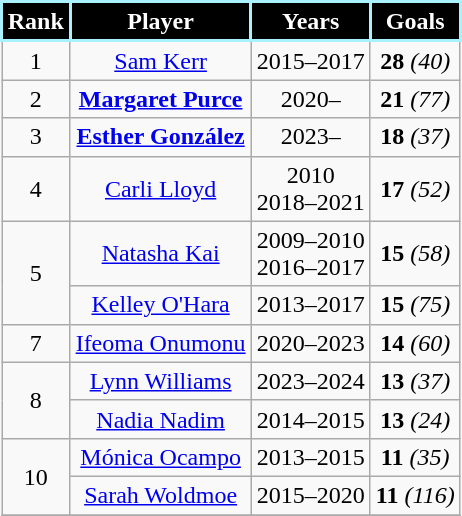<table class="wikitable plainrowheaders sortable" style="text-align:center;">
<tr>
<th style="background:#000000; color:#FFFFFF; border:2px solid #A9F1FD" scope=col>Rank</th>
<th style="background:#000000; color:#FFFFFF; border:2px solid #A9F1FD" scope=col>Player</th>
<th style="background:#000000; color:#FFFFFF; border:2px solid #A9F1FD" scope=col>Years</th>
<th style="background:#000000; color:#FFFFFF; border:2px solid #A9F1FD" scope=col>Goals</th>
</tr>
<tr>
<td>1</td>
<td><a href='#'>Sam Kerr</a></td>
<td>2015–2017</td>
<td><strong>28</strong> <em>(40)</em></td>
</tr>
<tr>
<td>2</td>
<td><strong><a href='#'>Margaret Purce</a></strong></td>
<td>2020–</td>
<td><strong>21</strong> <em>(77)</em></td>
</tr>
<tr>
<td>3</td>
<td><strong><a href='#'>Esther González</a></strong></td>
<td>2023–</td>
<td><strong>18</strong> <em>(37)</em></td>
</tr>
<tr>
<td>4</td>
<td><a href='#'>Carli Lloyd</a></td>
<td>2010<br>2018–2021</td>
<td><strong>17</strong> <em>(52)</em></td>
</tr>
<tr>
<td rowspan="2">5</td>
<td !scope=row><a href='#'>Natasha Kai</a></td>
<td>2009–2010<br>2016–2017</td>
<td><strong>15</strong> <em>(58)</em></td>
</tr>
<tr>
<td !scope=row><a href='#'>Kelley O'Hara</a></td>
<td>2013–2017</td>
<td><strong>15</strong> <em>(75)</em></td>
</tr>
<tr>
<td>7</td>
<td !scope=row><a href='#'>Ifeoma Onumonu</a></td>
<td>2020–2023</td>
<td><strong>14</strong> <em>(60)</em></td>
</tr>
<tr>
<td rowspan="2">8</td>
<td !scope=row><a href='#'>Lynn Williams</a></td>
<td>2023–2024</td>
<td><strong>13</strong> <em>(37)</em></td>
</tr>
<tr>
<td><a href='#'>Nadia Nadim</a></td>
<td>2014–2015</td>
<td><strong>13</strong> <em>(24)</em></td>
</tr>
<tr>
<td rowspan="2">10</td>
<td !scope=row><a href='#'>Mónica Ocampo</a></td>
<td>2013–2015</td>
<td><strong>11</strong> <em>(35)</em></td>
</tr>
<tr>
<td !scope=row><a href='#'>Sarah Woldmoe</a></td>
<td>2015–2020</td>
<td><strong>11</strong> <em>(116)</em></td>
</tr>
<tr>
</tr>
</table>
